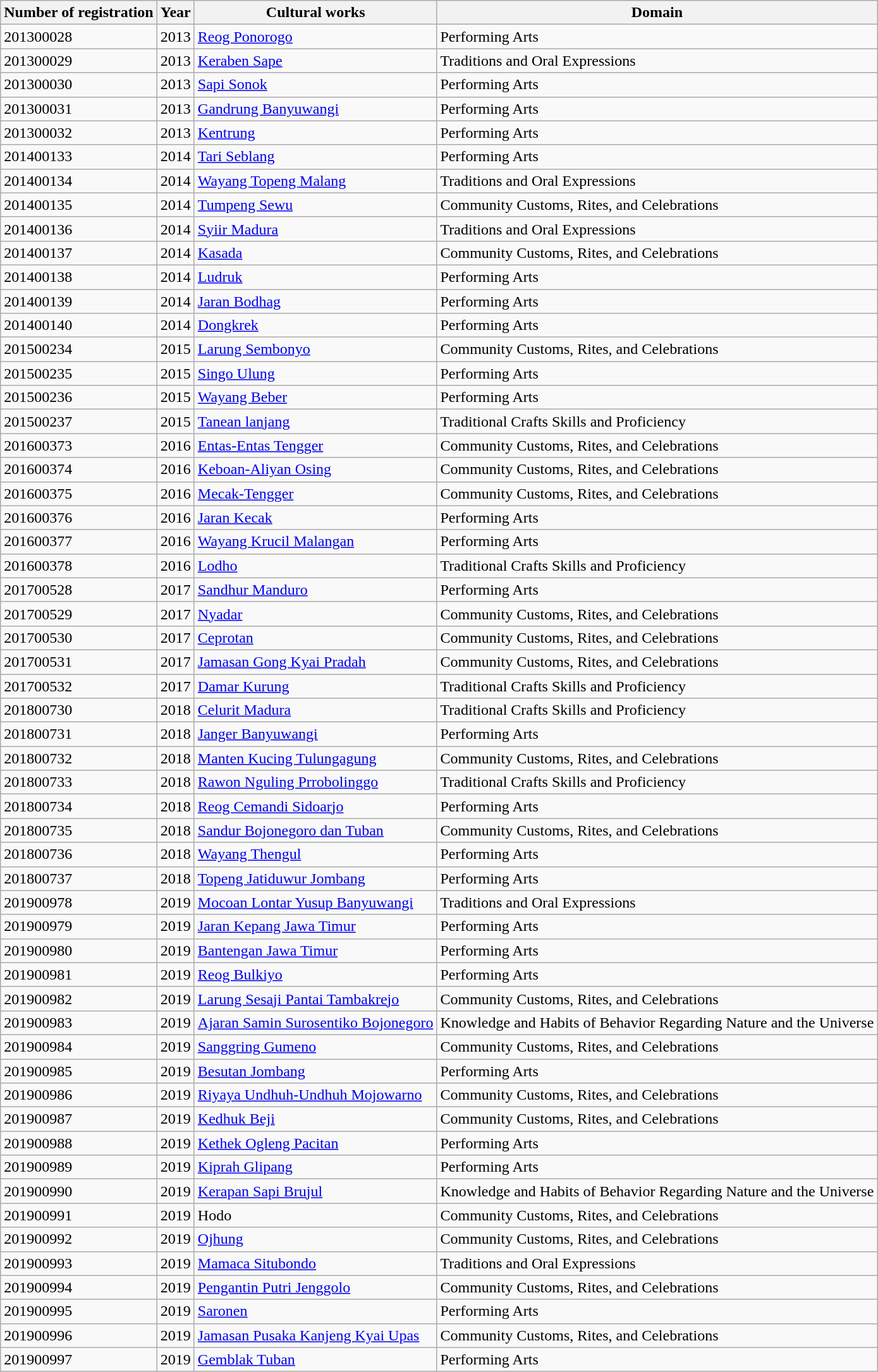<table class = "wikitable sortable">
<tr>
<th>Number of registration</th>
<th>Year</th>
<th>Cultural works</th>
<th>Domain</th>
</tr>
<tr>
<td>201300028</td>
<td>2013</td>
<td><a href='#'>Reog Ponorogo</a></td>
<td>Performing Arts</td>
</tr>
<tr>
<td>201300029</td>
<td>2013</td>
<td><a href='#'>Keraben Sape</a></td>
<td>Traditions and Oral Expressions</td>
</tr>
<tr>
<td>201300030</td>
<td>2013</td>
<td><a href='#'>Sapi Sonok</a></td>
<td>Performing Arts</td>
</tr>
<tr>
<td>201300031</td>
<td>2013</td>
<td><a href='#'>Gandrung Banyuwangi</a></td>
<td>Performing Arts</td>
</tr>
<tr>
<td>201300032</td>
<td>2013</td>
<td><a href='#'>Kentrung</a></td>
<td>Performing Arts</td>
</tr>
<tr>
<td>201400133</td>
<td>2014</td>
<td><a href='#'>Tari Seblang</a></td>
<td>Performing Arts</td>
</tr>
<tr>
<td>201400134</td>
<td>2014</td>
<td><a href='#'>Wayang Topeng Malang</a></td>
<td>Traditions and Oral Expressions</td>
</tr>
<tr>
<td>201400135</td>
<td>2014</td>
<td><a href='#'>Tumpeng Sewu</a></td>
<td>Community Customs, Rites, and Celebrations</td>
</tr>
<tr>
<td>201400136</td>
<td>2014</td>
<td><a href='#'>Syiir Madura</a></td>
<td>Traditions and Oral Expressions</td>
</tr>
<tr>
<td>201400137</td>
<td>2014</td>
<td><a href='#'>Kasada</a></td>
<td>Community Customs, Rites, and Celebrations</td>
</tr>
<tr>
<td>201400138</td>
<td>2014</td>
<td><a href='#'>Ludruk</a></td>
<td>Performing Arts</td>
</tr>
<tr>
<td>201400139</td>
<td>2014</td>
<td><a href='#'>Jaran Bodhag</a></td>
<td>Performing Arts</td>
</tr>
<tr>
<td>201400140</td>
<td>2014</td>
<td><a href='#'>Dongkrek</a></td>
<td>Performing Arts</td>
</tr>
<tr>
<td>201500234</td>
<td>2015</td>
<td><a href='#'>Larung Sembonyo</a></td>
<td>Community Customs, Rites, and Celebrations</td>
</tr>
<tr>
<td>201500235</td>
<td>2015</td>
<td><a href='#'>Singo Ulung</a></td>
<td>Performing Arts</td>
</tr>
<tr>
<td>201500236</td>
<td>2015</td>
<td><a href='#'>Wayang Beber</a></td>
<td>Performing Arts</td>
</tr>
<tr>
<td>201500237</td>
<td>2015</td>
<td><a href='#'>Tanean lanjang</a></td>
<td>Traditional Crafts Skills and Proficiency</td>
</tr>
<tr>
<td>201600373</td>
<td>2016</td>
<td><a href='#'>Entas-Entas Tengger</a></td>
<td>Community Customs, Rites, and Celebrations</td>
</tr>
<tr>
<td>201600374</td>
<td>2016</td>
<td><a href='#'>Keboan-Aliyan Osing</a></td>
<td>Community Customs, Rites, and Celebrations</td>
</tr>
<tr>
<td>201600375</td>
<td>2016</td>
<td><a href='#'>Mecak-Tengger</a></td>
<td>Community Customs, Rites, and Celebrations</td>
</tr>
<tr>
<td>201600376</td>
<td>2016</td>
<td><a href='#'>Jaran Kecak</a></td>
<td>Performing Arts</td>
</tr>
<tr>
<td>201600377</td>
<td>2016</td>
<td><a href='#'>Wayang Krucil Malangan</a></td>
<td>Performing Arts</td>
</tr>
<tr>
<td>201600378</td>
<td>2016</td>
<td><a href='#'>Lodho</a></td>
<td>Traditional Crafts Skills and Proficiency</td>
</tr>
<tr>
<td>201700528</td>
<td>2017</td>
<td><a href='#'>Sandhur Manduro</a></td>
<td>Performing Arts</td>
</tr>
<tr>
<td>201700529</td>
<td>2017</td>
<td><a href='#'>Nyadar</a></td>
<td>Community Customs, Rites, and Celebrations</td>
</tr>
<tr>
<td>201700530</td>
<td>2017</td>
<td><a href='#'>Ceprotan</a></td>
<td>Community Customs, Rites, and Celebrations</td>
</tr>
<tr>
<td>201700531</td>
<td>2017</td>
<td><a href='#'>Jamasan Gong Kyai Pradah</a></td>
<td>Community Customs, Rites, and Celebrations</td>
</tr>
<tr>
<td>201700532</td>
<td>2017</td>
<td><a href='#'>Damar Kurung</a></td>
<td>Traditional Crafts Skills and Proficiency</td>
</tr>
<tr>
<td>201800730</td>
<td>2018</td>
<td><a href='#'>Celurit Madura</a></td>
<td>Traditional Crafts Skills and Proficiency</td>
</tr>
<tr>
<td>201800731</td>
<td>2018</td>
<td><a href='#'>Janger Banyuwangi</a></td>
<td>Performing Arts</td>
</tr>
<tr>
<td>201800732</td>
<td>2018</td>
<td><a href='#'>Manten Kucing Tulungagung</a></td>
<td>Community Customs, Rites, and Celebrations</td>
</tr>
<tr>
<td>201800733</td>
<td>2018</td>
<td><a href='#'>Rawon Nguling Prrobolinggo</a></td>
<td>Traditional Crafts Skills and Proficiency</td>
</tr>
<tr>
<td>201800734</td>
<td>2018</td>
<td><a href='#'>Reog Cemandi Sidoarjo</a></td>
<td>Performing Arts</td>
</tr>
<tr>
<td>201800735</td>
<td>2018</td>
<td><a href='#'>Sandur Bojonegoro dan Tuban</a></td>
<td>Community Customs, Rites, and Celebrations</td>
</tr>
<tr>
<td>201800736</td>
<td>2018</td>
<td><a href='#'>Wayang Thengul</a></td>
<td>Performing Arts</td>
</tr>
<tr>
<td>201800737</td>
<td>2018</td>
<td><a href='#'>Topeng Jatiduwur Jombang</a></td>
<td>Performing Arts</td>
</tr>
<tr>
<td>201900978</td>
<td>2019</td>
<td><a href='#'>Mocoan Lontar Yusup Banyuwangi</a></td>
<td>Traditions and Oral Expressions</td>
</tr>
<tr>
<td>201900979</td>
<td>2019</td>
<td><a href='#'>Jaran Kepang Jawa Timur</a></td>
<td>Performing Arts</td>
</tr>
<tr>
<td>201900980</td>
<td>2019</td>
<td><a href='#'>Bantengan Jawa Timur</a></td>
<td>Performing Arts</td>
</tr>
<tr>
<td>201900981</td>
<td>2019</td>
<td><a href='#'>Reog Bulkiyo</a></td>
<td>Performing Arts</td>
</tr>
<tr>
<td>201900982</td>
<td>2019</td>
<td><a href='#'>Larung Sesaji Pantai Tambakrejo</a></td>
<td>Community Customs, Rites, and Celebrations</td>
</tr>
<tr>
<td>201900983</td>
<td>2019</td>
<td><a href='#'>Ajaran Samin Surosentiko Bojonegoro</a></td>
<td>Knowledge and Habits of Behavior Regarding Nature and the Universe</td>
</tr>
<tr>
<td>201900984</td>
<td>2019</td>
<td><a href='#'>Sanggring Gumeno</a></td>
<td>Community Customs, Rites, and Celebrations</td>
</tr>
<tr>
<td>201900985</td>
<td>2019</td>
<td><a href='#'>Besutan Jombang</a></td>
<td>Performing Arts</td>
</tr>
<tr>
<td>201900986</td>
<td>2019</td>
<td><a href='#'>Riyaya Undhuh-Undhuh Mojowarno</a></td>
<td>Community Customs, Rites, and Celebrations</td>
</tr>
<tr>
<td>201900987</td>
<td>2019</td>
<td><a href='#'>Kedhuk Beji</a></td>
<td>Community Customs, Rites, and Celebrations</td>
</tr>
<tr>
<td>201900988</td>
<td>2019</td>
<td><a href='#'>Kethek Ogleng Pacitan</a></td>
<td>Performing Arts</td>
</tr>
<tr>
<td>201900989</td>
<td>2019</td>
<td><a href='#'>Kiprah Glipang</a></td>
<td>Performing Arts</td>
</tr>
<tr>
<td>201900990</td>
<td>2019</td>
<td><a href='#'>Kerapan Sapi Brujul</a></td>
<td>Knowledge and Habits of Behavior Regarding Nature and the Universe</td>
</tr>
<tr>
<td>201900991</td>
<td>2019</td>
<td>Hodo</td>
<td>Community Customs, Rites, and Celebrations</td>
</tr>
<tr>
<td>201900992</td>
<td>2019</td>
<td><a href='#'>Ojhung</a></td>
<td>Community Customs, Rites, and Celebrations</td>
</tr>
<tr>
<td>201900993</td>
<td>2019</td>
<td><a href='#'>Mamaca Situbondo</a></td>
<td>Traditions and Oral Expressions</td>
</tr>
<tr>
<td>201900994</td>
<td>2019</td>
<td><a href='#'>Pengantin Putri Jenggolo</a></td>
<td>Community Customs, Rites, and Celebrations</td>
</tr>
<tr>
<td>201900995</td>
<td>2019</td>
<td><a href='#'>Saronen</a></td>
<td>Performing Arts</td>
</tr>
<tr>
<td>201900996</td>
<td>2019</td>
<td><a href='#'>Jamasan Pusaka Kanjeng Kyai Upas</a></td>
<td>Community Customs, Rites, and Celebrations</td>
</tr>
<tr>
<td>201900997</td>
<td>2019</td>
<td><a href='#'>Gemblak Tuban</a></td>
<td>Performing Arts</td>
</tr>
</table>
